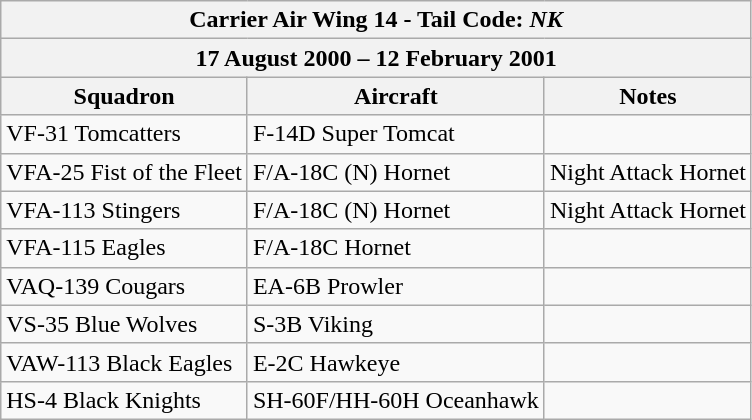<table class="wikitable">
<tr>
<th colspan="3">Carrier Air Wing 14 - Tail Code: <em>NK</em></th>
</tr>
<tr>
<th colspan="3">17 August 2000 – 12 February 2001</th>
</tr>
<tr>
<th>Squadron</th>
<th>Aircraft</th>
<th>Notes</th>
</tr>
<tr>
<td>VF-31 Tomcatters</td>
<td>F-14D Super Tomcat</td>
<td></td>
</tr>
<tr>
<td>VFA-25 Fist of the Fleet</td>
<td>F/A-18C (N) Hornet</td>
<td>Night Attack Hornet</td>
</tr>
<tr>
<td>VFA-113 Stingers</td>
<td>F/A-18C (N) Hornet</td>
<td>Night Attack Hornet</td>
</tr>
<tr>
<td>VFA-115 Eagles</td>
<td>F/A-18C Hornet</td>
<td></td>
</tr>
<tr>
<td>VAQ-139 Cougars</td>
<td>EA-6B Prowler</td>
<td></td>
</tr>
<tr>
<td>VS-35 Blue Wolves</td>
<td>S-3B Viking</td>
<td></td>
</tr>
<tr>
<td>VAW-113 Black Eagles</td>
<td>E-2C Hawkeye</td>
<td></td>
</tr>
<tr>
<td>HS-4 Black Knights</td>
<td>SH-60F/HH-60H Oceanhawk</td>
<td></td>
</tr>
</table>
